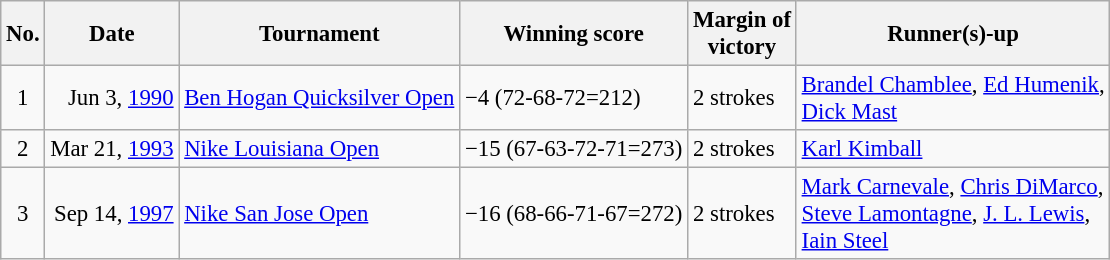<table class="wikitable" style="font-size:95%;">
<tr>
<th>No.</th>
<th>Date</th>
<th>Tournament</th>
<th>Winning score</th>
<th>Margin of<br>victory</th>
<th>Runner(s)-up</th>
</tr>
<tr>
<td align=center>1</td>
<td align=right>Jun 3, <a href='#'>1990</a></td>
<td><a href='#'>Ben Hogan Quicksilver Open</a></td>
<td>−4 (72-68-72=212)</td>
<td>2 strokes</td>
<td> <a href='#'>Brandel Chamblee</a>,  <a href='#'>Ed Humenik</a>,<br> <a href='#'>Dick Mast</a></td>
</tr>
<tr>
<td align=center>2</td>
<td align=right>Mar 21, <a href='#'>1993</a></td>
<td><a href='#'>Nike Louisiana Open</a></td>
<td>−15 (67-63-72-71=273)</td>
<td>2 strokes</td>
<td> <a href='#'>Karl Kimball</a></td>
</tr>
<tr>
<td align=center>3</td>
<td align=right>Sep 14, <a href='#'>1997</a></td>
<td><a href='#'>Nike San Jose Open</a></td>
<td>−16 (68-66-71-67=272)</td>
<td>2 strokes</td>
<td> <a href='#'>Mark Carnevale</a>,  <a href='#'>Chris DiMarco</a>,<br> <a href='#'>Steve Lamontagne</a>,  <a href='#'>J. L. Lewis</a>,<br> <a href='#'>Iain Steel</a></td>
</tr>
</table>
